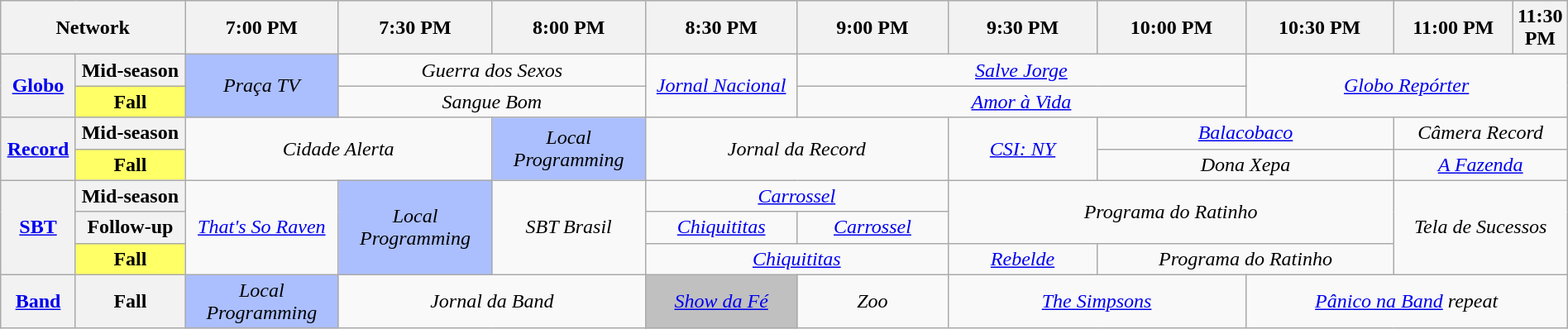<table class="wikitable" style="width:100%;margin-right:0;text-align:center">
<tr>
<th colspan="2" style="width:12%;">Network</th>
<th style="width:10%;">7:00 PM</th>
<th style="width:10%;">7:30 PM</th>
<th colspan="2" ! style="width:10%;">8:00 PM</th>
<th style="width:10%;">8:30 PM</th>
<th style="width:10%;">9:00 PM</th>
<th style="width:10%;">9:30 PM</th>
<th style="width:10%;">10:00 PM</th>
<th style="width:10%;">10:30 PM</th>
<th style="width:10%;">11:00 PM</th>
<th style="width:10%;">11:30 PM</th>
</tr>
<tr>
<th rowspan="2"><a href='#'>Globo</a></th>
<th>Mid-season</th>
<td colspan="1" style="background:#abbfff;" rowspan="2"><em>Praça TV</em></td>
<td colspan="3"><em>Guerra dos Sexos</em></td>
<td colspan="1" rowspan="2"><em><a href='#'>Jornal Nacional</a></em></td>
<td colspan="3"><em><a href='#'>Salve Jorge</a></em></td>
<td colspan="3" rowspan="2"><em><a href='#'>Globo Repórter</a></em></td>
</tr>
<tr>
<th style="background:#FFFF66;">Fall</th>
<td colspan="3"><em>Sangue Bom</em></td>
<td colspan="3"><em><a href='#'>Amor à Vida</a></em></td>
</tr>
<tr>
<th rowspan="2"><a href='#'>Record</a></th>
<th>Mid-season</th>
<td colspan="2" rowspan="2"><em>Cidade Alerta</em></td>
<td colspan="1" style="background:#abbfff;" rowspan="2"><em>Local Programming</em></td>
<td colspan="3" rowspan="2"><em>Jornal da Record</em></td>
<td colspan="1" rowspan="2"><em><a href='#'>CSI: NY</a></em></td>
<td colspan="2"><em><a href='#'>Balacobaco</a></em></td>
<td colspan="2"><em>Câmera Record</em></td>
</tr>
<tr>
<th style="background:#FFFF66;">Fall</th>
<td colspan="2"><em>Dona Xepa</em></td>
<td colspan="2"><em><a href='#'>A Fazenda</a></em></td>
</tr>
<tr>
<th rowspan="3"><a href='#'>SBT</a></th>
<th>Mid-season</th>
<td colspan="1" rowspan="3"><em><a href='#'>That's So Raven</a></em></td>
<td colspan="1" style="background:#abbfff;" rowspan="3"><em>Local Programming</em></td>
<td colspan="2" rowspan="3"><em>SBT Brasil</em></td>
<td colspan="2"><em><a href='#'>Carrossel</a></em></td>
<td colspan="3" rowspan="2"><em>Programa do Ratinho</em></td>
<td colspan="2" rowspan="3"><em>Tela de Sucessos</em></td>
</tr>
<tr>
<th>Follow-up</th>
<td colspan="1"><em><a href='#'>Chiquititas</a></em></td>
<td colspan="1"><em><a href='#'>Carrossel</a></em></td>
</tr>
<tr>
<th style="background:#FFFF66;">Fall</th>
<td colspan="2"><em><a href='#'>Chiquititas</a></em></td>
<td colspan="1"><em><a href='#'>Rebelde</a></em></td>
<td colspan="2"><em>Programa do Ratinho</em></td>
</tr>
<tr>
<th colspan="1"><a href='#'>Band</a></th>
<th>Fall</th>
<td colspan="1" style="background:#abbfff;"><em>Local Programming</em></td>
<td colspan="2"><em>Jornal da Band</em></td>
<td colspan="2" style="background:#C0C0C0;"><em><a href='#'>Show da Fé</a></em></td>
<td colspan="1"><em>Zoo</em></td>
<td colspan="2"><em><a href='#'>The Simpsons</a></em></td>
<td colspan="3"><em><a href='#'>Pânico na Band</a> repeat</em></td>
</tr>
</table>
